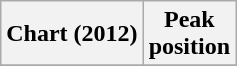<table class="wikitable sortable">
<tr>
<th>Chart (2012)</th>
<th>Peak<br>position</th>
</tr>
<tr>
</tr>
</table>
